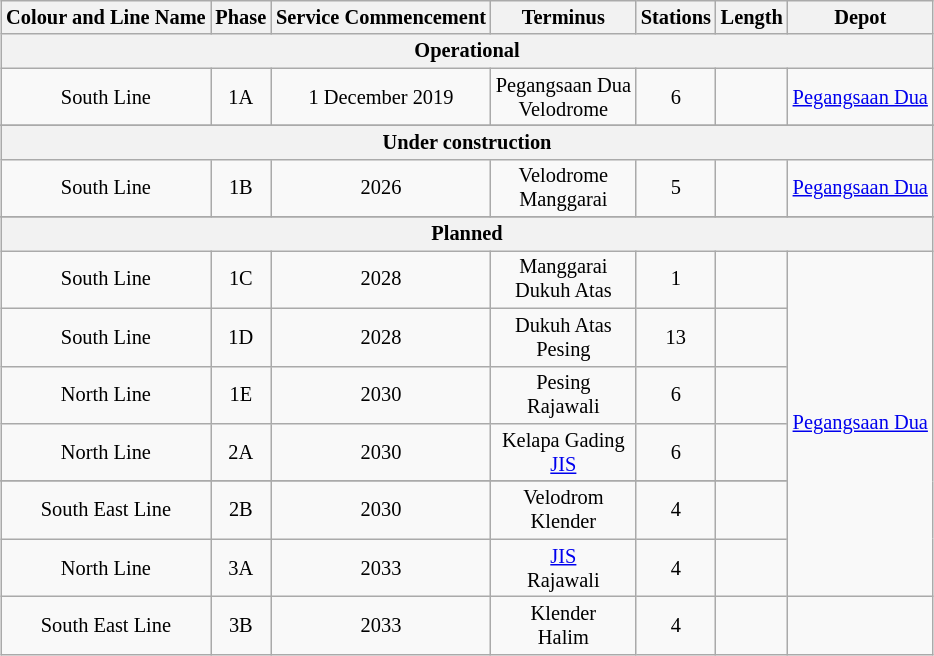<table class="wikitable sortable" style="margin:auto; font-align:center; text-align:center; font-size:85%">
<tr>
<th>Colour and Line Name</th>
<th>Phase</th>
<th>Service Commencement</th>
<th>Terminus</th>
<th>Stations</th>
<th>Length</th>
<th>Depot</th>
</tr>
<tr align="center">
<th colspan="7">Operational</th>
</tr>
<tr align="center">
<td> South Line</td>
<td>1A</td>
<td>1 December 2019</td>
<td>Pegangsaan Dua<br>Velodrome</td>
<td>6</td>
<td></td>
<td><a href='#'>Pegangsaan Dua</a></td>
</tr>
<tr>
</tr>
<tr align="center">
<th colspan="7">Under construction</th>
</tr>
<tr align="center">
<td> South Line</td>
<td>1B</td>
<td>2026</td>
<td>Velodrome<br>Manggarai</td>
<td>5</td>
<td></td>
<td><a href='#'>Pegangsaan Dua</a></td>
</tr>
<tr>
</tr>
<tr align="center">
<th colspan="7">Planned</th>
</tr>
<tr align="center">
<td> South Line</td>
<td>1C</td>
<td>2028</td>
<td>Manggarai<br>Dukuh Atas</td>
<td>1</td>
<td></td>
<td rowspan="7"><a href='#'>Pegangsaan Dua</a></td>
</tr>
<tr align="center">
<td> South Line</td>
<td>1D</td>
<td>2028</td>
<td>Dukuh Atas<br>Pesing</td>
<td>13</td>
<td></td>
</tr>
<tr align="center">
<td> North Line</td>
<td>1E</td>
<td>2030</td>
<td>Pesing<br>Rajawali</td>
<td>6</td>
<td></td>
</tr>
<tr align="center">
<td> North Line</td>
<td>2A</td>
<td>2030</td>
<td>Kelapa Gading<br><a href='#'>JIS</a></td>
<td>6</td>
<td></td>
</tr>
<tr>
</tr>
<tr align="center">
<td>South East Line</td>
<td>2B</td>
<td>2030</td>
<td>Velodrom<br>Klender</td>
<td>4</td>
<td></td>
</tr>
<tr align="center">
<td> North Line</td>
<td>3A</td>
<td>2033</td>
<td><a href='#'>JIS</a><br>Rajawali</td>
<td>4</td>
<td></td>
</tr>
<tr align="center">
<td>South East Line</td>
<td>3B</td>
<td>2033</td>
<td>Klender<br>Halim</td>
<td>4</td>
<td></td>
</tr>
</table>
